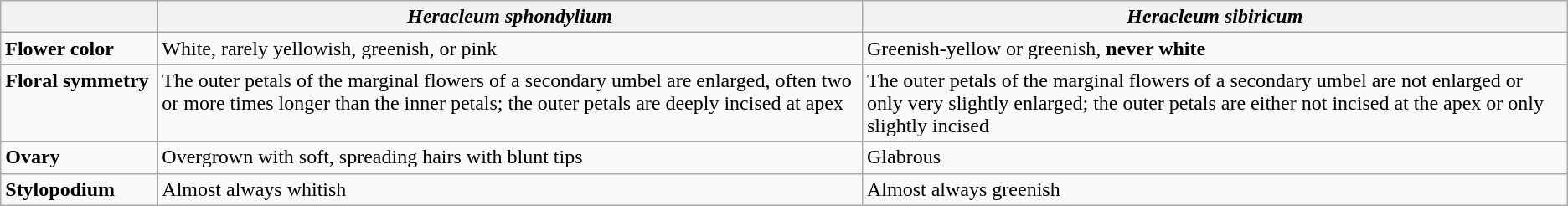<table class="wikitable">
<tr>
<th style="width: 10%"></th>
<th style="width: 45%"><em>Heracleum sphondylium</em></th>
<th style="width: 45%"><em>Heracleum sibiricum</em></th>
</tr>
<tr>
<td style="vertical-align: top"><strong>Flower color</strong></td>
<td style="vertical-align: top">White, rarely yellowish, greenish, or pink</td>
<td style="vertical-align: top">Greenish-yellow or greenish, <strong>never white</strong></td>
</tr>
<tr>
<td style="vertical-align: top"><strong>Floral symmetry</strong></td>
<td style="vertical-align: top">The outer petals of the marginal flowers of a secondary umbel are enlarged, often two or more times longer than the inner petals; the outer petals are deeply incised at apex</td>
<td style="vertical-align: top">The outer petals of the marginal flowers of a secondary umbel are not enlarged or only very slightly enlarged; the outer petals are either not incised at the apex or only slightly incised</td>
</tr>
<tr>
<td style="vertical-align: top"><strong>Ovary</strong></td>
<td style="vertical-align: top">Overgrown with soft, spreading hairs with blunt tips</td>
<td style="vertical-align: top">Glabrous</td>
</tr>
<tr>
<td style="vertical-align: top"><strong>Stylopodium</strong></td>
<td style="vertical-align: top">Almost always whitish</td>
<td style="vertical-align: top">Almost always greenish</td>
</tr>
</table>
